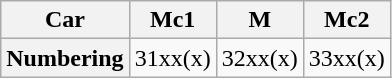<table class="wikitable">
<tr>
<th>Car</th>
<th>Mc1</th>
<th>M</th>
<th>Mc2</th>
</tr>
<tr>
<th>Numbering</th>
<td>31xx(x)</td>
<td>32xx(x)</td>
<td>33xx(x)</td>
</tr>
</table>
